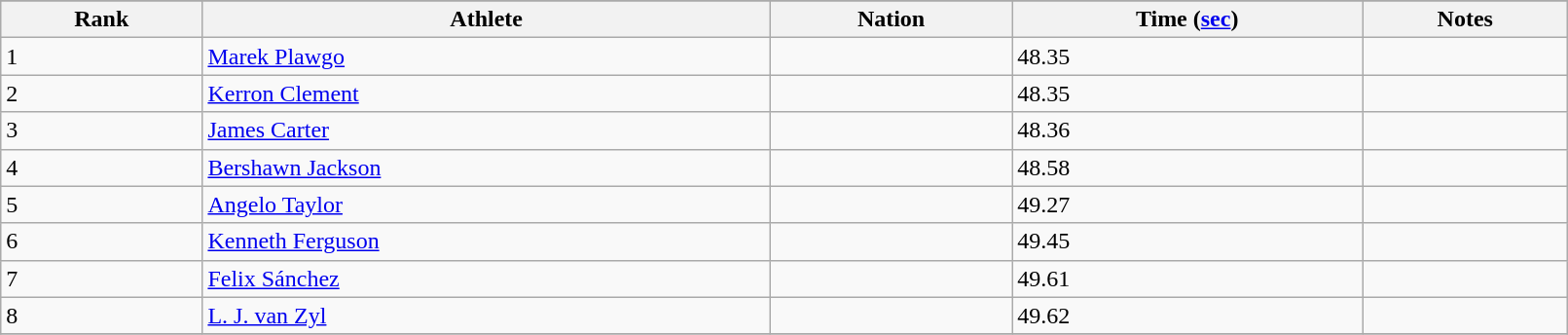<table class="wikitable" width=85%>
<tr>
</tr>
<tr>
<th>Rank</th>
<th>Athlete</th>
<th>Nation</th>
<th>Time (<a href='#'>sec</a>)</th>
<th>Notes</th>
</tr>
<tr>
<td>1</td>
<td><a href='#'>Marek Plawgo</a></td>
<td></td>
<td>48.35</td>
<td></td>
</tr>
<tr>
<td>2</td>
<td><a href='#'>Kerron Clement</a></td>
<td></td>
<td>48.35</td>
<td></td>
</tr>
<tr>
<td>3</td>
<td><a href='#'>James Carter</a></td>
<td></td>
<td>48.36</td>
<td></td>
</tr>
<tr>
<td>4</td>
<td><a href='#'>Bershawn Jackson</a></td>
<td></td>
<td>48.58</td>
<td></td>
</tr>
<tr>
<td>5</td>
<td><a href='#'>Angelo Taylor</a></td>
<td></td>
<td>49.27</td>
<td></td>
</tr>
<tr>
<td>6</td>
<td><a href='#'>Kenneth Ferguson</a></td>
<td></td>
<td>49.45</td>
<td></td>
</tr>
<tr>
<td>7</td>
<td><a href='#'>Felix Sánchez</a></td>
<td></td>
<td>49.61</td>
<td></td>
</tr>
<tr>
<td>8</td>
<td><a href='#'>L. J. van Zyl</a></td>
<td></td>
<td>49.62</td>
<td></td>
</tr>
<tr>
</tr>
</table>
